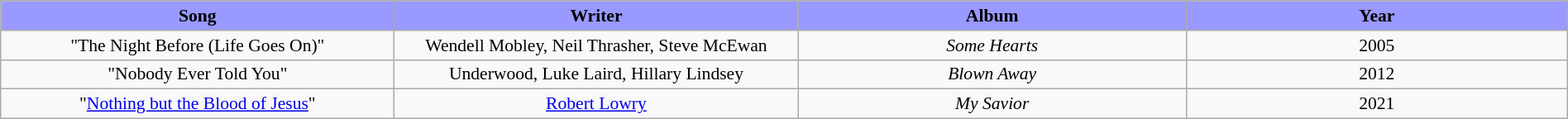<table class="wikitable" style="margin:0.5em auto; clear:both; font-size:.9em; text-align:center; width:100%">
<tr>
<th width="500" style="background: #99F;">Song</th>
<th width="500" style="background: #99F;">Writer</th>
<th width="500" style="background: #99F;">Album</th>
<th width="500" style="background: #99F;">Year</th>
</tr>
<tr>
<td>"The Night Before (Life Goes On)"</td>
<td>Wendell Mobley, Neil Thrasher, Steve McEwan</td>
<td><em>Some Hearts</em></td>
<td>2005</td>
</tr>
<tr>
<td>"Nobody Ever Told You"</td>
<td>Underwood, Luke Laird, Hillary Lindsey</td>
<td><em>Blown Away</em></td>
<td>2012</td>
</tr>
<tr>
<td>"<a href='#'>Nothing but the Blood of Jesus</a>"</td>
<td><a href='#'>Robert Lowry</a></td>
<td><em>My Savior</em></td>
<td>2021</td>
</tr>
</table>
